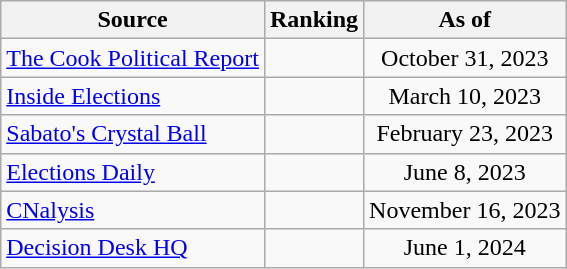<table class="wikitable" style="text-align:center">
<tr>
<th>Source</th>
<th>Ranking</th>
<th>As of</th>
</tr>
<tr>
<td align=left><a href='#'>The Cook Political Report</a></td>
<td></td>
<td>October 31, 2023</td>
</tr>
<tr>
<td align=left><a href='#'>Inside Elections</a></td>
<td></td>
<td>March 10, 2023</td>
</tr>
<tr>
<td align=left><a href='#'>Sabato's Crystal Ball</a></td>
<td></td>
<td>February 23, 2023</td>
</tr>
<tr>
<td align=left><a href='#'>Elections Daily</a></td>
<td></td>
<td>June 8, 2023</td>
</tr>
<tr>
<td align=left><a href='#'>CNalysis</a></td>
<td></td>
<td>November 16, 2023</td>
</tr>
<tr>
<td align=left><a href='#'>Decision Desk HQ</a></td>
<td></td>
<td>June 1, 2024</td>
</tr>
</table>
